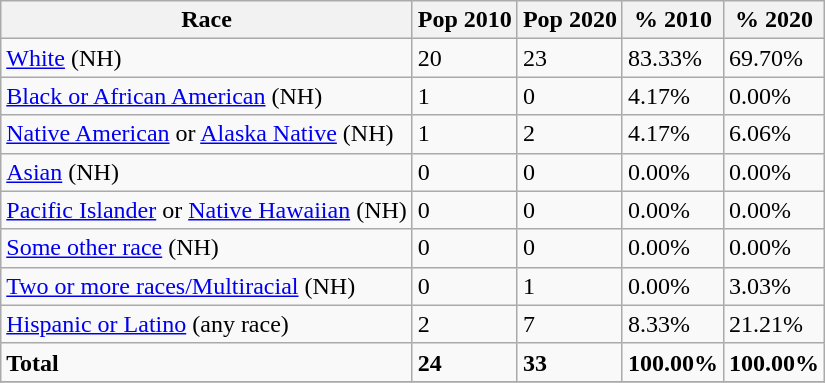<table class="wikitable">
<tr>
<th>Race</th>
<th>Pop 2010</th>
<th>Pop 2020</th>
<th>% 2010</th>
<th>% 2020</th>
</tr>
<tr>
<td><a href='#'>White</a> (NH)</td>
<td>20</td>
<td>23</td>
<td>83.33%</td>
<td>69.70%</td>
</tr>
<tr>
<td><a href='#'>Black or African American</a> (NH)</td>
<td>1</td>
<td>0</td>
<td>4.17%</td>
<td>0.00%</td>
</tr>
<tr>
<td><a href='#'>Native American</a> or <a href='#'>Alaska Native</a> (NH)</td>
<td>1</td>
<td>2</td>
<td>4.17%</td>
<td>6.06%</td>
</tr>
<tr>
<td><a href='#'>Asian</a> (NH)</td>
<td>0</td>
<td>0</td>
<td>0.00%</td>
<td>0.00%</td>
</tr>
<tr>
<td><a href='#'>Pacific Islander</a> or <a href='#'>Native Hawaiian</a> (NH)</td>
<td>0</td>
<td>0</td>
<td>0.00%</td>
<td>0.00%</td>
</tr>
<tr>
<td><a href='#'>Some other race</a> (NH)</td>
<td>0</td>
<td>0</td>
<td>0.00%</td>
<td>0.00%</td>
</tr>
<tr>
<td><a href='#'>Two or more races/Multiracial</a> (NH)</td>
<td>0</td>
<td>1</td>
<td>0.00%</td>
<td>3.03%</td>
</tr>
<tr>
<td><a href='#'>Hispanic or Latino</a> (any race)</td>
<td>2</td>
<td>7</td>
<td>8.33%</td>
<td>21.21%</td>
</tr>
<tr>
<td><strong>Total</strong></td>
<td><strong>24</strong></td>
<td><strong>33</strong></td>
<td><strong>100.00%</strong></td>
<td><strong>100.00%</strong></td>
</tr>
<tr>
</tr>
</table>
